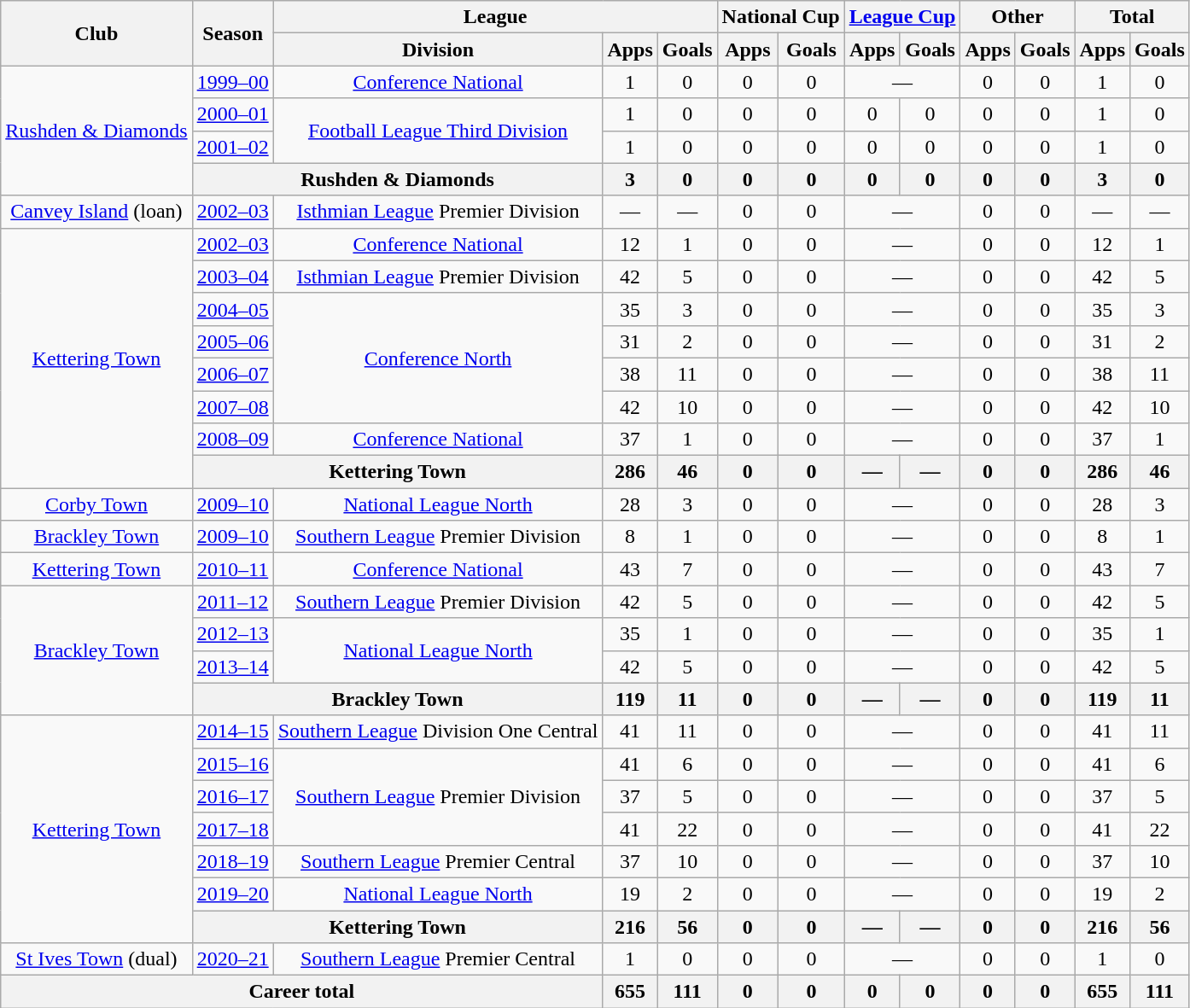<table class="wikitable" style="text-align:center">
<tr>
<th rowspan="2">Club</th>
<th rowspan="2">Season</th>
<th colspan="3">League</th>
<th colspan="2">National Cup</th>
<th colspan="2"><a href='#'>League Cup</a></th>
<th colspan="2">Other</th>
<th colspan="2">Total</th>
</tr>
<tr>
<th>Division</th>
<th>Apps</th>
<th>Goals</th>
<th>Apps</th>
<th>Goals</th>
<th>Apps</th>
<th>Goals</th>
<th>Apps</th>
<th>Goals</th>
<th>Apps</th>
<th>Goals</th>
</tr>
<tr>
<td rowspan="4"><a href='#'>Rushden & Diamonds</a></td>
<td><a href='#'>1999–00</a></td>
<td><a href='#'>Conference National</a></td>
<td>1</td>
<td>0</td>
<td>0</td>
<td>0</td>
<td colspan="2">—</td>
<td>0</td>
<td>0</td>
<td>1</td>
<td>0</td>
</tr>
<tr>
<td><a href='#'>2000–01</a></td>
<td rowspan="2"><a href='#'>Football League Third Division</a></td>
<td>1</td>
<td>0</td>
<td>0</td>
<td>0</td>
<td>0</td>
<td>0</td>
<td>0</td>
<td>0</td>
<td>1</td>
<td>0</td>
</tr>
<tr>
<td><a href='#'>2001–02</a></td>
<td>1</td>
<td>0</td>
<td>0</td>
<td>0</td>
<td>0</td>
<td>0</td>
<td>0</td>
<td>0</td>
<td>1</td>
<td>0</td>
</tr>
<tr>
<th colspan=2>Rushden & Diamonds</th>
<th>3</th>
<th>0</th>
<th>0</th>
<th>0</th>
<th>0</th>
<th>0</th>
<th>0</th>
<th>0</th>
<th>3</th>
<th>0</th>
</tr>
<tr>
<td><a href='#'>Canvey Island</a> (loan)</td>
<td><a href='#'>2002–03</a></td>
<td><a href='#'>Isthmian League</a> Premier Division</td>
<td>—</td>
<td>—</td>
<td>0</td>
<td>0</td>
<td colspan="2">—</td>
<td>0</td>
<td>0</td>
<td>—</td>
<td>—</td>
</tr>
<tr>
<td rowspan="8"><a href='#'>Kettering Town</a></td>
<td><a href='#'>2002–03</a></td>
<td><a href='#'>Conference National</a></td>
<td>12</td>
<td>1</td>
<td>0</td>
<td>0</td>
<td colspan="2">—</td>
<td>0</td>
<td>0</td>
<td>12</td>
<td>1</td>
</tr>
<tr>
<td><a href='#'>2003–04</a></td>
<td><a href='#'>Isthmian League</a> Premier Division</td>
<td>42</td>
<td>5</td>
<td>0</td>
<td>0</td>
<td colspan="2">—</td>
<td>0</td>
<td>0</td>
<td>42</td>
<td>5</td>
</tr>
<tr>
<td><a href='#'>2004–05</a></td>
<td rowspan="4"><a href='#'>Conference North</a></td>
<td>35</td>
<td>3</td>
<td>0</td>
<td>0</td>
<td colspan="2">—</td>
<td>0</td>
<td>0</td>
<td>35</td>
<td>3</td>
</tr>
<tr>
<td><a href='#'>2005–06</a></td>
<td>31</td>
<td>2</td>
<td>0</td>
<td>0</td>
<td colspan="2">—</td>
<td>0</td>
<td>0</td>
<td>31</td>
<td>2</td>
</tr>
<tr>
<td><a href='#'>2006–07</a></td>
<td>38</td>
<td>11</td>
<td>0</td>
<td>0</td>
<td colspan="2">—</td>
<td>0</td>
<td>0</td>
<td>38</td>
<td>11</td>
</tr>
<tr>
<td><a href='#'>2007–08</a></td>
<td>42</td>
<td>10</td>
<td>0</td>
<td>0</td>
<td colspan="2">—</td>
<td>0</td>
<td>0</td>
<td>42</td>
<td>10</td>
</tr>
<tr>
<td><a href='#'>2008–09</a></td>
<td><a href='#'>Conference National</a></td>
<td>37</td>
<td>1</td>
<td>0</td>
<td>0</td>
<td colspan="2">—</td>
<td>0</td>
<td>0</td>
<td>37</td>
<td>1</td>
</tr>
<tr>
<th colspan=2>Kettering Town</th>
<th>286</th>
<th>46</th>
<th>0</th>
<th>0</th>
<th>—</th>
<th>—</th>
<th>0</th>
<th>0</th>
<th>286</th>
<th>46</th>
</tr>
<tr>
<td><a href='#'>Corby Town</a></td>
<td><a href='#'>2009–10</a></td>
<td><a href='#'>National League North</a></td>
<td>28</td>
<td>3</td>
<td>0</td>
<td>0</td>
<td colspan="2">—</td>
<td>0</td>
<td>0</td>
<td>28</td>
<td>3</td>
</tr>
<tr>
<td><a href='#'>Brackley Town</a></td>
<td><a href='#'>2009–10</a></td>
<td><a href='#'>Southern League</a> Premier Division</td>
<td>8</td>
<td>1</td>
<td>0</td>
<td>0</td>
<td colspan="2">—</td>
<td>0</td>
<td>0</td>
<td>8</td>
<td>1</td>
</tr>
<tr>
<td><a href='#'>Kettering Town</a></td>
<td><a href='#'>2010–11</a></td>
<td><a href='#'>Conference National</a></td>
<td>43</td>
<td>7</td>
<td>0</td>
<td>0</td>
<td colspan="2">—</td>
<td>0</td>
<td>0</td>
<td>43</td>
<td>7</td>
</tr>
<tr>
<td rowspan="4"><a href='#'>Brackley Town</a></td>
<td><a href='#'>2011–12</a></td>
<td><a href='#'>Southern League</a> Premier Division</td>
<td>42</td>
<td>5</td>
<td>0</td>
<td>0</td>
<td colspan="2">—</td>
<td>0</td>
<td>0</td>
<td>42</td>
<td>5</td>
</tr>
<tr>
<td><a href='#'>2012–13</a></td>
<td rowspan="2"><a href='#'>National League North</a></td>
<td>35</td>
<td>1</td>
<td>0</td>
<td>0</td>
<td colspan="2">—</td>
<td>0</td>
<td>0</td>
<td>35</td>
<td>1</td>
</tr>
<tr>
<td><a href='#'>2013–14</a></td>
<td>42</td>
<td>5</td>
<td>0</td>
<td>0</td>
<td colspan="2">—</td>
<td>0</td>
<td>0</td>
<td>42</td>
<td>5</td>
</tr>
<tr>
<th colspan=2>Brackley Town</th>
<th>119</th>
<th>11</th>
<th>0</th>
<th>0</th>
<th>—</th>
<th>—</th>
<th>0</th>
<th>0</th>
<th>119</th>
<th>11</th>
</tr>
<tr>
<td rowspan="7"><a href='#'>Kettering Town</a></td>
<td><a href='#'>2014–15</a></td>
<td><a href='#'>Southern League</a> Division One Central</td>
<td>41</td>
<td>11</td>
<td>0</td>
<td>0</td>
<td colspan="2">—</td>
<td>0</td>
<td>0</td>
<td>41</td>
<td>11</td>
</tr>
<tr>
<td><a href='#'>2015–16</a></td>
<td rowspan="3"><a href='#'>Southern League</a> Premier Division</td>
<td>41</td>
<td>6</td>
<td>0</td>
<td>0</td>
<td colspan="2">—</td>
<td>0</td>
<td>0</td>
<td>41</td>
<td>6</td>
</tr>
<tr>
<td><a href='#'>2016–17</a></td>
<td>37</td>
<td>5</td>
<td>0</td>
<td>0</td>
<td colspan="2">—</td>
<td>0</td>
<td>0</td>
<td>37</td>
<td>5</td>
</tr>
<tr>
<td><a href='#'>2017–18</a></td>
<td>41</td>
<td>22</td>
<td>0</td>
<td>0</td>
<td colspan="2">—</td>
<td>0</td>
<td>0</td>
<td>41</td>
<td>22</td>
</tr>
<tr>
<td><a href='#'>2018–19</a></td>
<td><a href='#'>Southern League</a> Premier Central</td>
<td>37</td>
<td>10</td>
<td>0</td>
<td>0</td>
<td colspan="2">—</td>
<td>0</td>
<td>0</td>
<td>37</td>
<td>10</td>
</tr>
<tr>
<td><a href='#'>2019–20</a></td>
<td><a href='#'>National League North</a></td>
<td>19</td>
<td>2</td>
<td>0</td>
<td>0</td>
<td colspan="2">—</td>
<td>0</td>
<td>0</td>
<td>19</td>
<td>2</td>
</tr>
<tr>
<th colspan=2>Kettering Town</th>
<th>216</th>
<th>56</th>
<th>0</th>
<th>0</th>
<th>—</th>
<th>—</th>
<th>0</th>
<th>0</th>
<th>216</th>
<th>56</th>
</tr>
<tr>
<td><a href='#'>St Ives Town</a> (dual)</td>
<td><a href='#'>2020–21</a></td>
<td><a href='#'>Southern League</a> Premier Central</td>
<td>1</td>
<td>0</td>
<td>0</td>
<td>0</td>
<td colspan="2">—</td>
<td>0</td>
<td>0</td>
<td>1</td>
<td>0</td>
</tr>
<tr>
<th colspan="3">Career total</th>
<th>655</th>
<th>111</th>
<th>0</th>
<th>0</th>
<th>0</th>
<th>0</th>
<th>0</th>
<th>0</th>
<th>655</th>
<th>111</th>
</tr>
</table>
